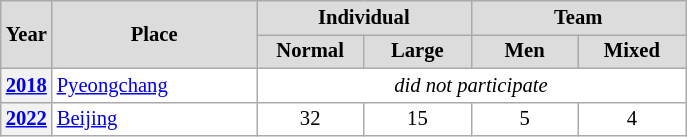<table class="wikitable plainrowheaders" style="background:#fff; font-size:86%; line-height:16px; border:gray solid 1px; border-collapse:collapse;">
<tr style="background:#ccc; text-align:center;">
<th scope="col" rowspan="2" style="background:#dcdcdc; width:25px;">Year</th>
<th scope="col" rowspan="2" style="background:#dcdcdc; width:130px;">Place</th>
<th scope="col" colspan="2" style="background:#dcdcdc; width:130px;">Individual</th>
<th scope="col" colspan="2" style="background:#dcdcdc; width:130px;">Team</th>
</tr>
<tr>
<th scope="col" style="background:#dcdcdc; width:65px;">Normal</th>
<th scope="col" style="background:#dcdcdc; width:65px;">Large</th>
<th scope="col" style="background:#dcdcdc; width:65px;">Men</th>
<th scope="col" style="background:#dcdcdc; width:65px;">Mixed</th>
</tr>
<tr>
<th scope=row align=center><a href='#'>2018</a></th>
<td align=left> <a href='#'>Pyeongchang</a></td>
<td align=center colspan=4><em>did not participate</em></td>
</tr>
<tr>
<th scope=row align=center><a href='#'>2022</a></th>
<td align=left> <a href='#'>Beijing</a></td>
<td align=center>32</td>
<td align=center>15</td>
<td align=center>5</td>
<td align=center>4</td>
</tr>
</table>
